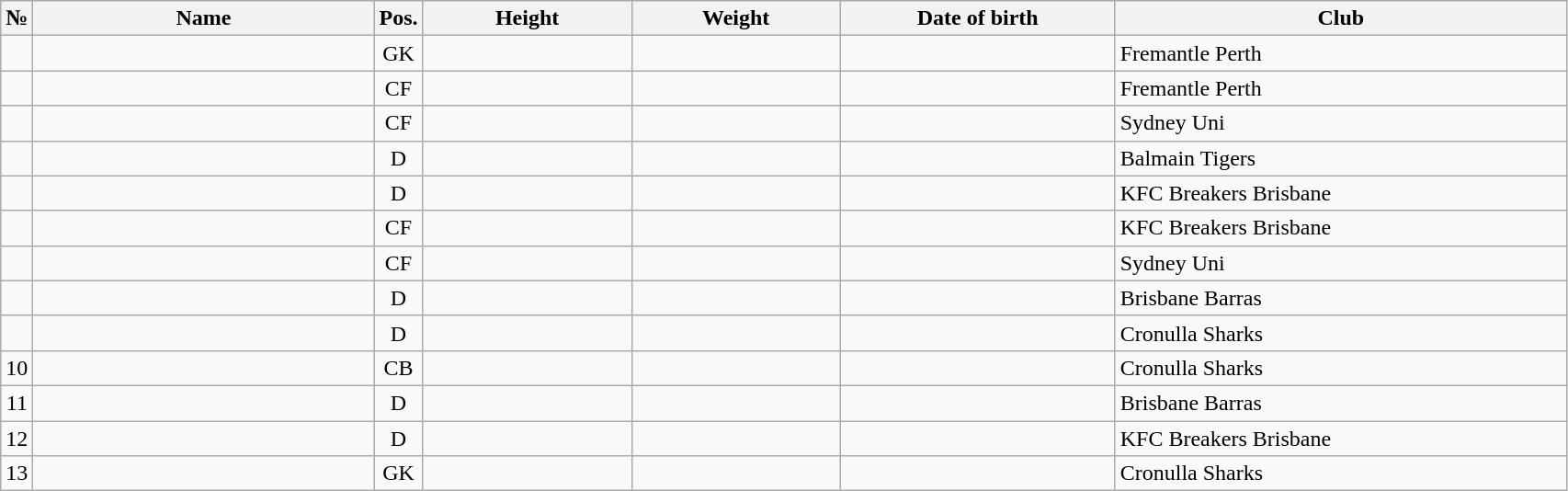<table class="wikitable sortable" style="font-size:100%; text-align:center;">
<tr>
<th>№</th>
<th style="width:15em;text-align:center;">Name</th>
<th>Pos.</th>
<th style="width:9em">Height</th>
<th style="width:9em">Weight</th>
<th style="width:12em">Date of birth</th>
<th style="width:20em">Club</th>
</tr>
<tr>
<td></td>
<td style="text-align:left;"></td>
<td>GK</td>
<td></td>
<td></td>
<td style="text-align:right;"></td>
<td style="text-align:left;"> Fremantle Perth</td>
</tr>
<tr>
<td></td>
<td style="text-align:left;"></td>
<td>CF</td>
<td></td>
<td></td>
<td style="text-align:right;"></td>
<td style="text-align:left;"> Fremantle Perth</td>
</tr>
<tr>
<td></td>
<td style="text-align:left;"></td>
<td>CF</td>
<td></td>
<td></td>
<td style="text-align:right;"></td>
<td style="text-align:left;"> Sydney Uni</td>
</tr>
<tr>
<td></td>
<td style="text-align:left;"></td>
<td>D</td>
<td></td>
<td></td>
<td style="text-align:right;"></td>
<td style="text-align:left;"> Balmain Tigers</td>
</tr>
<tr>
<td></td>
<td style="text-align:left;"></td>
<td>D</td>
<td></td>
<td></td>
<td style="text-align:right;"></td>
<td style="text-align:left;"> KFC Breakers Brisbane</td>
</tr>
<tr>
<td></td>
<td style="text-align:left;"></td>
<td>CF</td>
<td></td>
<td></td>
<td style="text-align:right;"></td>
<td style="text-align:left;"> KFC Breakers Brisbane</td>
</tr>
<tr>
<td></td>
<td style="text-align:left;"></td>
<td>CF</td>
<td></td>
<td></td>
<td style="text-align:right;"></td>
<td style="text-align:left;"> Sydney Uni</td>
</tr>
<tr>
<td></td>
<td style="text-align:left;"></td>
<td>D</td>
<td></td>
<td></td>
<td style="text-align:right;"></td>
<td style="text-align:left;"> Brisbane Barras</td>
</tr>
<tr>
<td></td>
<td style="text-align:left;"></td>
<td>D</td>
<td></td>
<td></td>
<td style="text-align:right;"></td>
<td style="text-align:left;"> Cronulla Sharks</td>
</tr>
<tr>
<td>10</td>
<td style="text-align:left;"></td>
<td>CB</td>
<td></td>
<td></td>
<td style="text-align:right;"></td>
<td style="text-align:left;"> Cronulla Sharks</td>
</tr>
<tr>
<td>11</td>
<td style="text-align:left;"></td>
<td>D</td>
<td></td>
<td></td>
<td style="text-align:right;"></td>
<td style="text-align:left;"> Brisbane Barras</td>
</tr>
<tr>
<td>12</td>
<td style="text-align:left;"></td>
<td>D</td>
<td></td>
<td></td>
<td style="text-align:right;"></td>
<td style="text-align:left;"> KFC Breakers Brisbane</td>
</tr>
<tr>
<td>13</td>
<td style="text-align:left;"></td>
<td>GK</td>
<td></td>
<td></td>
<td style="text-align:right;"></td>
<td style="text-align:left;"> Cronulla Sharks</td>
</tr>
</table>
